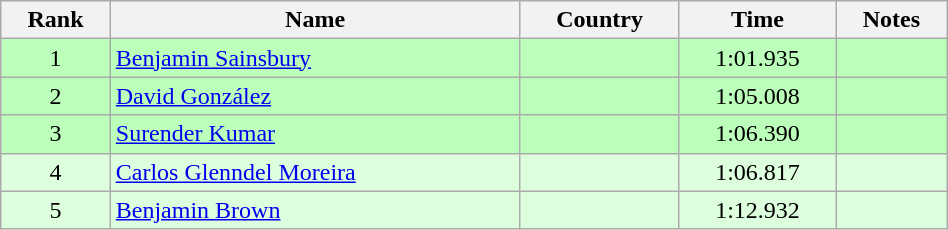<table class="wikitable" style="text-align:center;width: 50%">
<tr>
<th>Rank</th>
<th>Name</th>
<th>Country</th>
<th>Time</th>
<th>Notes</th>
</tr>
<tr bgcolor=bbffbb>
<td>1</td>
<td align="left"><a href='#'>Benjamin Sainsbury</a></td>
<td align="left"></td>
<td>1:01.935</td>
<td></td>
</tr>
<tr bgcolor=bbffbb>
<td>2</td>
<td align="left"><a href='#'>David González</a></td>
<td align="left"></td>
<td>1:05.008</td>
<td></td>
</tr>
<tr bgcolor=bbffbb>
<td>3</td>
<td align="left"><a href='#'>Surender Kumar</a></td>
<td align="left"></td>
<td>1:06.390</td>
<td></td>
</tr>
<tr bgcolor=ddffdd>
<td>4</td>
<td align="left"><a href='#'>Carlos Glenndel Moreira</a></td>
<td align="left"></td>
<td>1:06.817</td>
<td></td>
</tr>
<tr bgcolor=ddffdd>
<td>5</td>
<td align="left"><a href='#'>Benjamin Brown</a></td>
<td align="left"></td>
<td>1:12.932</td>
<td></td>
</tr>
</table>
